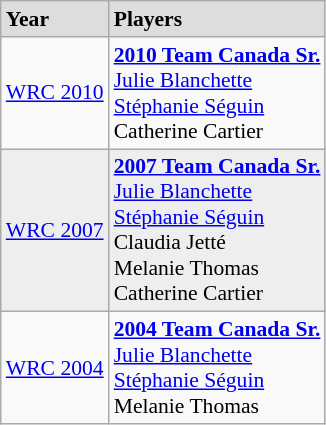<table class="wikitable" style="text-align:left; font-size:90%;">
<tr align="left" style="font-weight:bold; background-color:#dddddd;" |>
<td align="left">Year</td>
<td>Players</td>
</tr>
<tr align="Left">
<td align="left"><a href='#'>WRC 2010</a></td>
<td><strong><a href='#'>2010 Team Canada Sr.</a></strong><br> <a href='#'>Julie Blanchette</a>
<br> <a href='#'>Stéphanie Séguin</a> 
<br> Catherine Cartier</td>
</tr>
<tr align="Left" bgcolor="#eeeeee">
<td align="left"><a href='#'>WRC 2007</a></td>
<td><strong><a href='#'>2007 Team Canada Sr.</a></strong><br> <a href='#'>Julie Blanchette</a>
<br> <a href='#'>Stéphanie Séguin</a>
<br> Claudia Jetté 
<br> Melanie Thomas
<br> Catherine Cartier</td>
</tr>
<tr align="Left">
<td align="left"><a href='#'>WRC 2004</a></td>
<td><strong><a href='#'>2004 Team Canada Sr.</a></strong><br> <a href='#'>Julie Blanchette</a>
<br> <a href='#'>Stéphanie Séguin</a>
<br> Melanie Thomas</td>
</tr>
</table>
